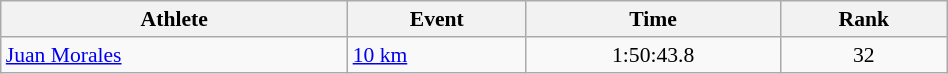<table class="wikitable" style="text-align:center; font-size:90%; width:50%;">
<tr>
<th>Athlete</th>
<th>Event</th>
<th>Time</th>
<th>Rank</th>
</tr>
<tr>
<td align=left><a href='#'>Juan Morales</a></td>
<td align=left><a href='#'>10 km</a></td>
<td>1:50:43.8</td>
<td>32</td>
</tr>
</table>
